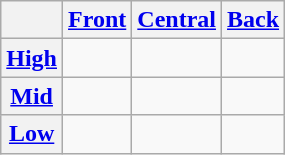<table class="wikitable">
<tr>
<th></th>
<th><a href='#'>Front</a></th>
<th><a href='#'>Central</a></th>
<th><a href='#'>Back</a></th>
</tr>
<tr>
<th><a href='#'>High</a></th>
<td></td>
<td></td>
<td></td>
</tr>
<tr>
<th><a href='#'>Mid</a></th>
<td></td>
<td></td>
<td></td>
</tr>
<tr>
<th><a href='#'>Low</a></th>
<td></td>
<td> </td>
<td></td>
</tr>
</table>
